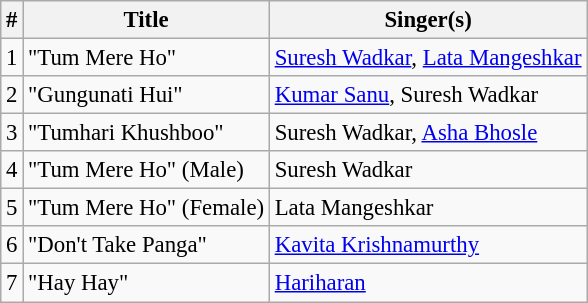<table class="wikitable" style="font-size:95%;">
<tr>
<th>#</th>
<th>Title</th>
<th>Singer(s)</th>
</tr>
<tr>
<td>1</td>
<td>"Tum Mere Ho"</td>
<td><a href='#'>Suresh Wadkar</a>, <a href='#'>Lata Mangeshkar</a></td>
</tr>
<tr>
<td>2</td>
<td>"Gungunati Hui"</td>
<td><a href='#'>Kumar Sanu</a>, Suresh Wadkar</td>
</tr>
<tr>
<td>3</td>
<td>"Tumhari Khushboo"</td>
<td>Suresh Wadkar, <a href='#'>Asha Bhosle</a></td>
</tr>
<tr>
<td>4</td>
<td>"Tum Mere Ho" (Male)</td>
<td>Suresh Wadkar</td>
</tr>
<tr>
<td>5</td>
<td>"Tum Mere Ho" (Female)</td>
<td>Lata Mangeshkar</td>
</tr>
<tr>
<td>6</td>
<td>"Don't Take Panga"</td>
<td><a href='#'>Kavita Krishnamurthy</a></td>
</tr>
<tr>
<td>7</td>
<td>"Hay Hay"</td>
<td><a href='#'>Hariharan</a></td>
</tr>
</table>
